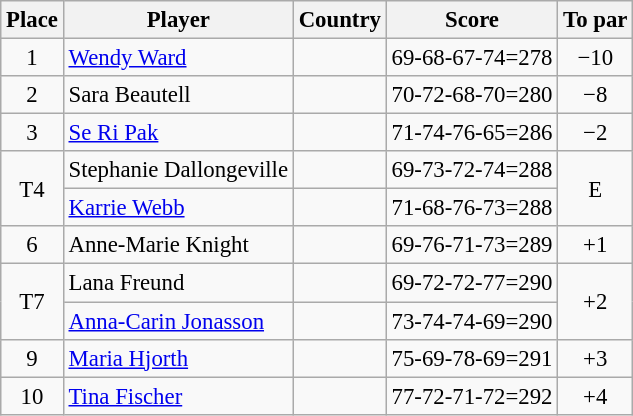<table class="wikitable" style="font-size:95%;">
<tr>
<th>Place</th>
<th>Player</th>
<th>Country</th>
<th>Score</th>
<th>To par</th>
</tr>
<tr>
<td align=center>1</td>
<td><a href='#'>Wendy Ward</a></td>
<td></td>
<td>69-68-67-74=278</td>
<td align=center>−10</td>
</tr>
<tr>
<td align=center>2</td>
<td>Sara Beautell</td>
<td></td>
<td>70-72-68-70=280</td>
<td align=center>−8</td>
</tr>
<tr>
<td align=center>3</td>
<td><a href='#'>Se Ri Pak</a></td>
<td></td>
<td>71-74-76-65=286</td>
<td align=center>−2</td>
</tr>
<tr>
<td rowspan=2 align=center>T4</td>
<td>Stephanie Dallongeville</td>
<td></td>
<td>69-73-72-74=288</td>
<td rowspan=2 align=center>E</td>
</tr>
<tr>
<td><a href='#'>Karrie Webb</a></td>
<td></td>
<td>71-68-76-73=288</td>
</tr>
<tr>
<td align=center>6</td>
<td>Anne-Marie Knight</td>
<td></td>
<td>69-76-71-73=289</td>
<td align=center>+1</td>
</tr>
<tr>
<td rowspan="2" align=center>T7</td>
<td>Lana Freund</td>
<td></td>
<td>69-72-72-77=290</td>
<td rowspan="2" align=center>+2</td>
</tr>
<tr>
<td><a href='#'>Anna-Carin Jonasson</a></td>
<td></td>
<td>73-74-74-69=290</td>
</tr>
<tr>
<td align=center>9</td>
<td><a href='#'>Maria Hjorth</a></td>
<td></td>
<td>75-69-78-69=291</td>
<td align=center>+3</td>
</tr>
<tr>
<td align=center>10</td>
<td><a href='#'>Tina Fischer</a></td>
<td></td>
<td>77-72-71-72=292</td>
<td align=center>+4</td>
</tr>
</table>
